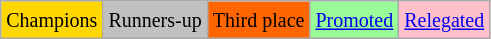<table class="wikitable">
<tr>
<td bgcolor=gold><small>Champions</small></td>
<td bgcolor=silver><small>Runners-up</small></td>
<td bgcolor=ff6600><small>Third place</small></td>
<td bgcolor=palegreen><small><a href='#'>Promoted</a></small></td>
<td bgcolor=pink><small><a href='#'>Relegated</a></small></td>
</tr>
</table>
